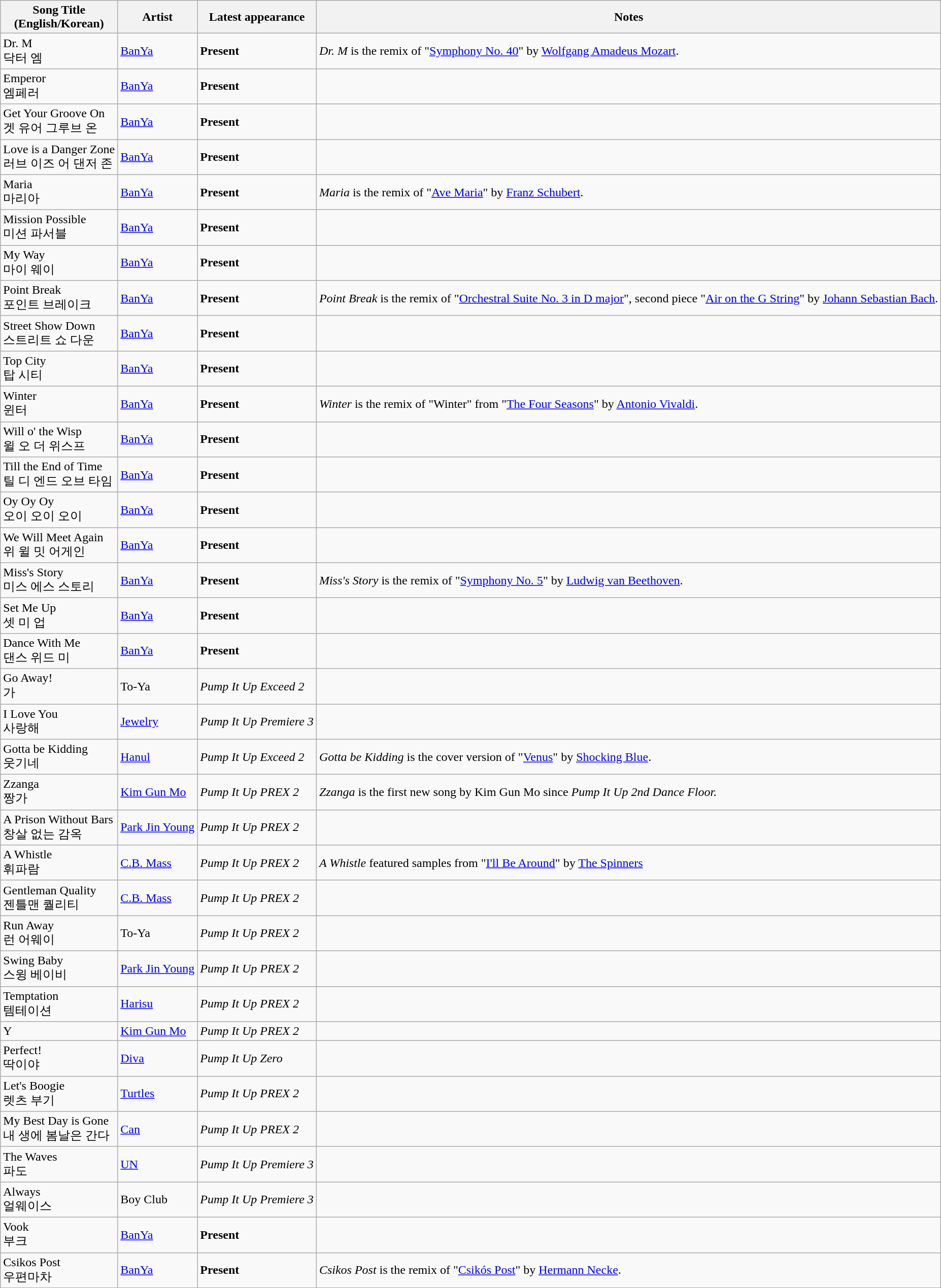<table class="wikitable sortable">
<tr>
<th>Song Title<br>(English/Korean)</th>
<th>Artist</th>
<th>Latest appearance</th>
<th>Notes</th>
</tr>
<tr>
<td>Dr. M<br>닥터 엠</td>
<td><a href='#'>BanYa</a></td>
<td><strong>Present</strong></td>
<td><em>Dr. M</em> is the remix of "<a href='#'>Symphony No. 40</a>" by <a href='#'>Wolfgang Amadeus Mozart</a>.</td>
</tr>
<tr>
<td>Emperor<br>엠페러</td>
<td><a href='#'>BanYa</a></td>
<td><strong>Present</strong></td>
<td></td>
</tr>
<tr>
<td>Get Your Groove On<br>겟 유어 그루브 온</td>
<td><a href='#'>BanYa</a></td>
<td><strong>Present</strong></td>
<td></td>
</tr>
<tr>
<td>Love is a Danger Zone<br>러브 이즈 어 댄저 존</td>
<td><a href='#'>BanYa</a></td>
<td><strong>Present</strong></td>
<td></td>
</tr>
<tr>
<td>Maria<br>마리아</td>
<td><a href='#'>BanYa</a></td>
<td><strong>Present</strong></td>
<td><em>Maria</em> is the remix of "<a href='#'>Ave Maria</a>" by <a href='#'>Franz Schubert</a>.</td>
</tr>
<tr>
<td>Mission Possible<br>미션 파서블</td>
<td><a href='#'>BanYa</a></td>
<td><strong>Present</strong></td>
<td></td>
</tr>
<tr>
<td>My Way<br>마이 웨이</td>
<td><a href='#'>BanYa</a></td>
<td><strong>Present</strong></td>
<td></td>
</tr>
<tr>
<td>Point Break<br>포인트 브레이크</td>
<td><a href='#'>BanYa</a></td>
<td><strong>Present</strong></td>
<td><em>Point Break</em> is the remix of "<a href='#'>Orchestral Suite No. 3 in D major</a>", second piece "<a href='#'>Air on the G String</a>" by <a href='#'>Johann Sebastian Bach</a>.</td>
</tr>
<tr>
<td>Street Show Down<br>스트리트 쇼 다운</td>
<td><a href='#'>BanYa</a></td>
<td><strong>Present</strong></td>
<td></td>
</tr>
<tr>
<td>Top City<br>탑 시티</td>
<td><a href='#'>BanYa</a></td>
<td><strong>Present</strong></td>
<td></td>
</tr>
<tr>
<td>Winter<br>윈터</td>
<td><a href='#'>BanYa</a></td>
<td><strong>Present</strong></td>
<td><em>Winter</em> is the remix of "Winter" from "<a href='#'>The Four Seasons</a>" by <a href='#'>Antonio Vivaldi</a>.</td>
</tr>
<tr>
<td>Will o' the Wisp<br>윌 오 더 위스프</td>
<td><a href='#'>BanYa</a></td>
<td><strong>Present</strong></td>
<td></td>
</tr>
<tr>
<td>Till the End of Time<br>틸 디 엔드 오브 타임</td>
<td><a href='#'>BanYa</a></td>
<td><strong>Present</strong></td>
<td></td>
</tr>
<tr>
<td>Oy Oy Oy<br>오이 오이 오이</td>
<td><a href='#'>BanYa</a></td>
<td><strong>Present</strong></td>
<td></td>
</tr>
<tr>
<td>We Will Meet Again<br>위 윌 밋 어게인</td>
<td><a href='#'>BanYa</a></td>
<td><strong>Present</strong></td>
<td></td>
</tr>
<tr>
<td>Miss's Story<br>미스 에스 스토리</td>
<td><a href='#'>BanYa</a></td>
<td><strong>Present</strong></td>
<td><em>Miss's Story</em> is the remix of "<a href='#'>Symphony No. 5</a>" by <a href='#'>Ludwig van Beethoven</a>.</td>
</tr>
<tr>
<td>Set Me Up<br>셋 미 업</td>
<td><a href='#'>BanYa</a></td>
<td><strong>Present</strong></td>
<td></td>
</tr>
<tr>
<td>Dance With Me<br>댄스 위드 미</td>
<td><a href='#'>BanYa</a></td>
<td><strong>Present</strong></td>
<td></td>
</tr>
<tr>
<td>Go Away!<br>가</td>
<td>To-Ya</td>
<td><em>Pump It Up Exceed 2</em></td>
<td></td>
</tr>
<tr>
<td>I Love You<br>사랑해</td>
<td><a href='#'>Jewelry</a></td>
<td><em>Pump It Up Premiere 3</em></td>
<td></td>
</tr>
<tr>
<td>Gotta be Kidding<br>웃기네</td>
<td><a href='#'>Hanul</a></td>
<td><em>Pump It Up Exceed 2</em></td>
<td><em>Gotta be Kidding</em> is the cover version of "<a href='#'>Venus</a>" by <a href='#'>Shocking Blue</a>.</td>
</tr>
<tr>
<td>Zzanga<br>짱가</td>
<td><a href='#'>Kim Gun Mo</a></td>
<td><em>Pump It Up PREX 2</em></td>
<td><em>Zzanga </em>is the first new song by Kim Gun Mo since <em>Pump It Up 2nd Dance Floor.</em></td>
</tr>
<tr>
<td>A Prison Without Bars<br>창살 없는 감옥</td>
<td><a href='#'>Park Jin Young</a></td>
<td><em>Pump It Up PREX 2</em></td>
<td></td>
</tr>
<tr>
<td>A Whistle<br>휘파람</td>
<td><a href='#'>C.B. Mass</a></td>
<td><em>Pump It Up PREX 2</em></td>
<td><em>A Whistle</em> featured samples from "<a href='#'>I'll Be Around</a>" by <a href='#'>The Spinners</a></td>
</tr>
<tr>
<td>Gentleman Quality<br>젠틀맨 퀄리티</td>
<td><a href='#'>C.B. Mass</a></td>
<td><em>Pump It Up PREX 2</em></td>
<td></td>
</tr>
<tr>
<td>Run Away<br>런 어웨이</td>
<td>To-Ya</td>
<td><em>Pump It Up PREX 2</em></td>
<td></td>
</tr>
<tr>
<td>Swing Baby<br>스윙 베이비</td>
<td><a href='#'>Park Jin Young</a></td>
<td><em>Pump It Up PREX 2</em></td>
<td></td>
</tr>
<tr>
<td>Temptation<br>템테이션</td>
<td><a href='#'>Harisu</a></td>
<td><em>Pump It Up PREX 2</em></td>
<td></td>
</tr>
<tr>
<td>Y</td>
<td><a href='#'>Kim Gun Mo</a></td>
<td><em>Pump It Up PREX 2</em></td>
<td></td>
</tr>
<tr>
<td>Perfect!<br>딱이야</td>
<td><a href='#'>Diva</a></td>
<td><em>Pump It Up Zero</em></td>
<td></td>
</tr>
<tr>
<td>Let's Boogie<br>렛츠 부기</td>
<td><a href='#'>Turtles</a></td>
<td><em>Pump It Up PREX 2</em></td>
<td></td>
</tr>
<tr>
<td>My Best Day is Gone<br>내 생에 봄날은 간다</td>
<td><a href='#'>Can</a></td>
<td><em>Pump It Up PREX 2</em></td>
<td></td>
</tr>
<tr>
<td>The Waves<br>파도</td>
<td><a href='#'>UN</a></td>
<td><em>Pump It Up Premiere 3</em></td>
<td></td>
</tr>
<tr>
<td>Always<br>얼웨이스</td>
<td>Boy Club</td>
<td><em>Pump It Up Premiere 3</em></td>
<td></td>
</tr>
<tr>
<td>Vook<br>부크</td>
<td><a href='#'>BanYa</a></td>
<td><strong>Present</strong></td>
<td></td>
</tr>
<tr>
<td>Csikos Post<br>우편마차</td>
<td><a href='#'>BanYa</a></td>
<td><strong>Present</strong></td>
<td><em>Csikos Post</em> is the remix of "<a href='#'>Csikós Post</a>" by <a href='#'>Hermann Necke</a>.</td>
</tr>
</table>
